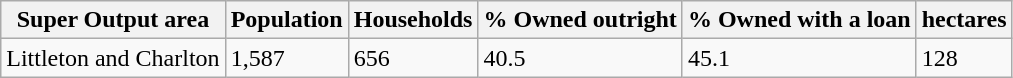<table class="wikitable">
<tr>
<th>Super Output area</th>
<th>Population</th>
<th>Households</th>
<th>% Owned outright</th>
<th>% Owned with a loan</th>
<th>hectares</th>
</tr>
<tr>
<td>Littleton and Charlton</td>
<td>1,587</td>
<td>656</td>
<td>40.5</td>
<td>45.1</td>
<td>128</td>
</tr>
</table>
